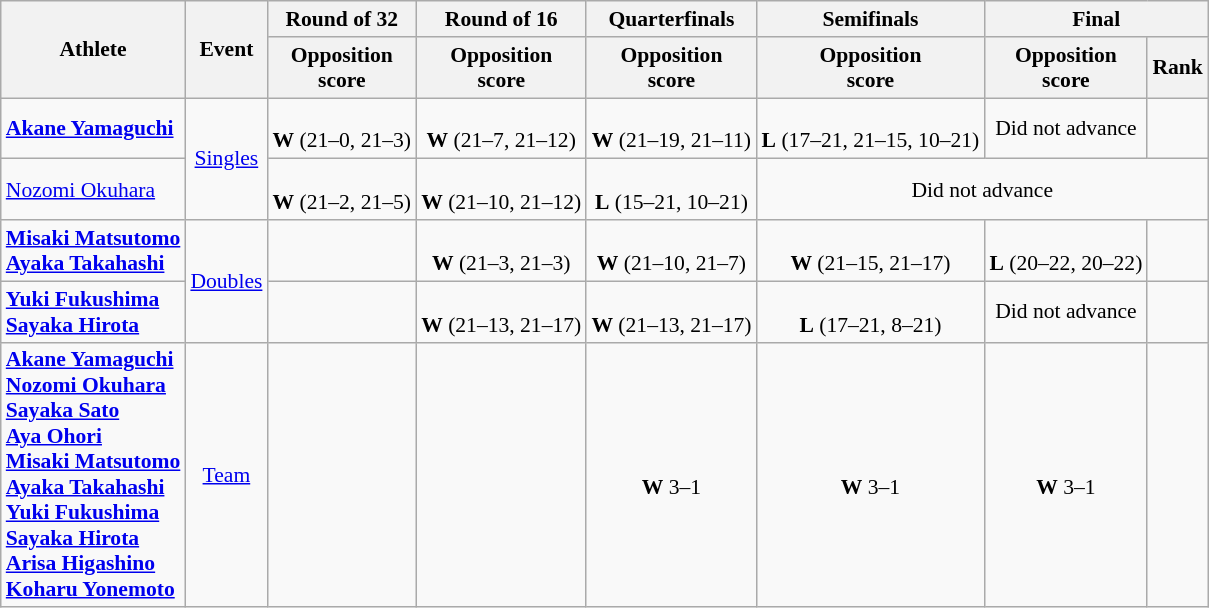<table class=wikitable style=font-size:90%;text-align:center>
<tr>
<th rowspan="2">Athlete</th>
<th rowspan="2">Event</th>
<th>Round of 32</th>
<th>Round of 16</th>
<th>Quarterfinals</th>
<th>Semifinals</th>
<th colspan="2">Final</th>
</tr>
<tr>
<th>Opposition<br> score</th>
<th>Opposition<br> score</th>
<th>Opposition<br> score</th>
<th>Opposition<br> score</th>
<th>Opposition<br> score</th>
<th>Rank</th>
</tr>
<tr>
<td style="text-align:left"><strong><a href='#'>Akane Yamaguchi</a></strong></td>
<td style="text-align:center" rowspan=2><a href='#'>Singles</a></td>
<td><br><strong>W</strong> (21–0, 21–3)</td>
<td><br><strong>W</strong> (21–7, 21–12)</td>
<td><br><strong>W</strong> (21–19, 21–11)</td>
<td><br><strong>L</strong> (17–21, 21–15, 10–21)</td>
<td>Did not advance</td>
<td></td>
</tr>
<tr>
<td style="text-align:left"><a href='#'>Nozomi Okuhara</a></td>
<td><br><strong>W</strong> (21–2, 21–5)</td>
<td><br><strong>W</strong> (21–10, 21–12)</td>
<td><br><strong>L</strong> (15–21, 10–21)</td>
<td colspan="3">Did not advance</td>
</tr>
<tr>
<td style="text-align:left"><strong><a href='#'>Misaki Matsutomo</a> <br> <a href='#'>Ayaka Takahashi</a></strong></td>
<td style="text-align:center" rowspan=2><a href='#'>Doubles</a></td>
<td></td>
<td><br><strong>W</strong> (21–3, 21–3)</td>
<td><br><strong>W</strong> (21–10, 21–7)</td>
<td><br><strong>W</strong> (21–15, 21–17)</td>
<td><br><strong>L</strong> (20–22, 20–22)</td>
<td></td>
</tr>
<tr>
<td style="text-align:left"><strong><a href='#'>Yuki Fukushima</a> <br> <a href='#'>Sayaka Hirota</a></strong></td>
<td></td>
<td><br><strong>W</strong> (21–13, 21–17)</td>
<td><br><strong>W</strong> (21–13, 21–17)</td>
<td><br><strong>L</strong> (17–21, 8–21)</td>
<td>Did not advance</td>
<td></td>
</tr>
<tr>
<td style="text-align:left"><strong><a href='#'>Akane Yamaguchi</a> <br> <a href='#'>Nozomi Okuhara</a>  <br> <a href='#'>Sayaka Sato</a> <br> <a href='#'>Aya Ohori</a> <br> <a href='#'>Misaki Matsutomo</a> <br> <a href='#'>Ayaka Takahashi</a> <br> <a href='#'>Yuki Fukushima</a> <br> <a href='#'>Sayaka Hirota</a> <br> <a href='#'>Arisa Higashino</a> <br> <a href='#'>Koharu Yonemoto</a></strong></td>
<td style="text-align:center"><a href='#'>Team</a></td>
<td></td>
<td></td>
<td><br><strong>W</strong> 3–1</td>
<td><br><strong>W</strong> 3–1</td>
<td><br><strong>W</strong> 3–1</td>
<td></td>
</tr>
</table>
